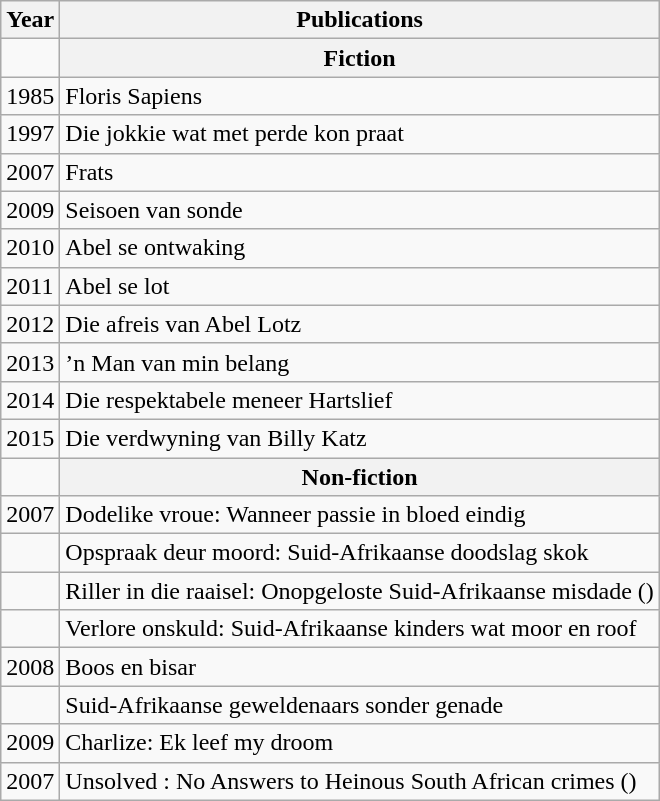<table class="wikitable">
<tr>
<th>Year</th>
<th>Publications</th>
</tr>
<tr>
<td></td>
<th>Fiction</th>
</tr>
<tr>
<td>1985</td>
<td>Floris Sapiens</td>
</tr>
<tr>
<td>1997</td>
<td>Die jokkie wat met perde kon praat</td>
</tr>
<tr>
<td>2007</td>
<td>Frats</td>
</tr>
<tr>
<td>2009</td>
<td>Seisoen van sonde</td>
</tr>
<tr>
<td>2010</td>
<td>Abel se ontwaking</td>
</tr>
<tr>
<td>2011</td>
<td>Abel se lot</td>
</tr>
<tr>
<td>2012</td>
<td>Die afreis van Abel Lotz</td>
</tr>
<tr>
<td>2013</td>
<td>’n Man van min belang</td>
</tr>
<tr>
<td>2014</td>
<td>Die respektabele meneer Hartslief</td>
</tr>
<tr>
<td>2015</td>
<td>Die verdwyning van Billy Katz</td>
</tr>
<tr>
<td></td>
<th>Non-fiction</th>
</tr>
<tr>
<td>2007</td>
<td>Dodelike vroue: Wanneer passie in bloed eindig</td>
</tr>
<tr>
<td></td>
<td>Opspraak deur moord: Suid-Afrikaanse doodslag skok</td>
</tr>
<tr>
<td></td>
<td>Riller in die raaisel: Onopgeloste Suid-Afrikaanse misdade ()</td>
</tr>
<tr>
<td></td>
<td>Verlore onskuld: Suid-Afrikaanse kinders wat moor en roof</td>
</tr>
<tr>
<td>2008</td>
<td>Boos en bisar</td>
</tr>
<tr>
<td></td>
<td>Suid-Afrikaanse geweldenaars sonder genade</td>
</tr>
<tr>
<td>2009</td>
<td>Charlize: Ek leef my droom</td>
</tr>
<tr>
<td>2007</td>
<td>Unsolved : No Answers to Heinous South African crimes ()</td>
</tr>
</table>
